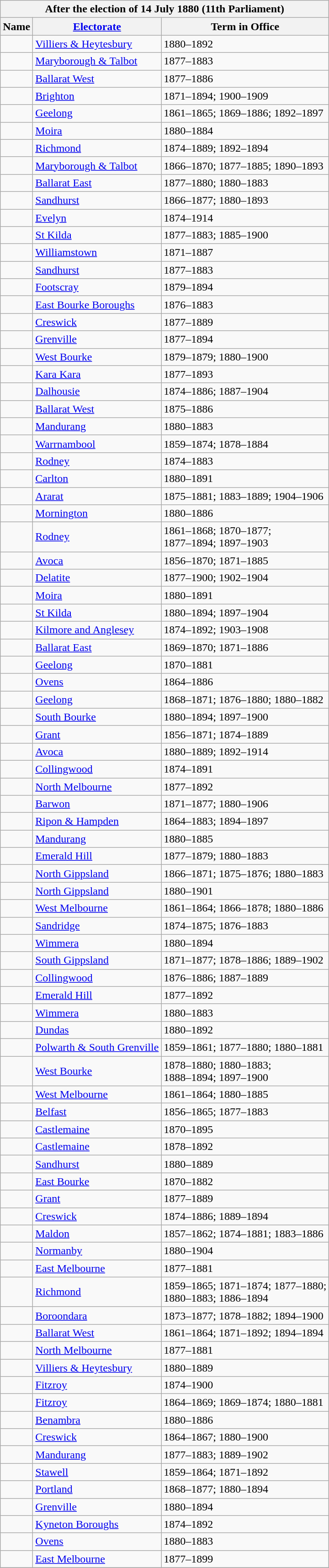<table class="wikitable sortable">
<tr>
<th colspan= 4>After the election of 14 July 1880 (11th Parliament)</th>
</tr>
<tr>
<th>Name</th>
<th><a href='#'>Electorate</a></th>
<th>Term in Office</th>
</tr>
<tr>
<td></td>
<td><a href='#'>Villiers & Heytesbury</a></td>
<td>1880–1892</td>
</tr>
<tr>
<td></td>
<td><a href='#'>Maryborough & Talbot</a></td>
<td>1877–1883</td>
</tr>
<tr>
<td></td>
<td><a href='#'>Ballarat West</a></td>
<td>1877–1886</td>
</tr>
<tr>
<td></td>
<td><a href='#'>Brighton</a></td>
<td>1871–1894; 1900–1909</td>
</tr>
<tr>
<td></td>
<td><a href='#'>Geelong</a></td>
<td>1861–1865; 1869–1886; 1892–1897</td>
</tr>
<tr>
<td></td>
<td><a href='#'>Moira</a></td>
<td>1880–1884</td>
</tr>
<tr>
<td></td>
<td><a href='#'>Richmond</a></td>
<td>1874–1889; 1892–1894</td>
</tr>
<tr>
<td></td>
<td><a href='#'>Maryborough & Talbot</a></td>
<td>1866–1870; 1877–1885; 1890–1893</td>
</tr>
<tr>
<td></td>
<td><a href='#'>Ballarat East</a></td>
<td>1877–1880; 1880–1883</td>
</tr>
<tr>
<td></td>
<td><a href='#'>Sandhurst</a></td>
<td>1866–1877; 1880–1893</td>
</tr>
<tr>
<td></td>
<td><a href='#'>Evelyn</a></td>
<td>1874–1914</td>
</tr>
<tr>
<td></td>
<td><a href='#'>St Kilda</a></td>
<td>1877–1883; 1885–1900</td>
</tr>
<tr>
<td></td>
<td><a href='#'>Williamstown</a></td>
<td>1871–1887</td>
</tr>
<tr>
<td></td>
<td><a href='#'>Sandhurst</a></td>
<td>1877–1883</td>
</tr>
<tr>
<td></td>
<td><a href='#'>Footscray</a></td>
<td>1879–1894</td>
</tr>
<tr>
<td></td>
<td><a href='#'>East Bourke Boroughs</a></td>
<td>1876–1883</td>
</tr>
<tr>
<td></td>
<td><a href='#'>Creswick</a></td>
<td>1877–1889</td>
</tr>
<tr>
<td></td>
<td><a href='#'>Grenville</a></td>
<td>1877–1894</td>
</tr>
<tr>
<td></td>
<td><a href='#'>West Bourke</a></td>
<td>1879–1879; 1880–1900</td>
</tr>
<tr>
<td></td>
<td><a href='#'>Kara Kara</a></td>
<td>1877–1893</td>
</tr>
<tr>
<td></td>
<td><a href='#'>Dalhousie</a></td>
<td>1874–1886; 1887–1904</td>
</tr>
<tr>
<td></td>
<td><a href='#'>Ballarat West</a></td>
<td>1875–1886</td>
</tr>
<tr>
<td></td>
<td><a href='#'>Mandurang</a></td>
<td>1880–1883</td>
</tr>
<tr>
<td></td>
<td><a href='#'>Warrnambool</a></td>
<td>1859–1874; 1878–1884</td>
</tr>
<tr>
<td></td>
<td><a href='#'>Rodney</a></td>
<td>1874–1883</td>
</tr>
<tr>
<td></td>
<td><a href='#'>Carlton</a></td>
<td>1880–1891</td>
</tr>
<tr>
<td> </td>
<td><a href='#'>Ararat</a></td>
<td>1875–1881; 1883–1889; 1904–1906</td>
</tr>
<tr>
<td></td>
<td><a href='#'>Mornington</a></td>
<td>1880–1886</td>
</tr>
<tr>
<td></td>
<td><a href='#'>Rodney</a></td>
<td>1861–1868; 1870–1877;<br>1877–1894; 1897–1903</td>
</tr>
<tr>
<td></td>
<td><a href='#'>Avoca</a></td>
<td>1856–1870; 1871–1885</td>
</tr>
<tr>
<td></td>
<td><a href='#'>Delatite</a></td>
<td>1877–1900; 1902–1904</td>
</tr>
<tr>
<td></td>
<td><a href='#'>Moira</a></td>
<td>1880–1891</td>
</tr>
<tr>
<td></td>
<td><a href='#'>St Kilda</a></td>
<td>1880–1894; 1897–1904</td>
</tr>
<tr>
<td></td>
<td><a href='#'>Kilmore and Anglesey</a></td>
<td>1874–1892; 1903–1908</td>
</tr>
<tr>
<td></td>
<td><a href='#'>Ballarat East</a></td>
<td>1869–1870; 1871–1886</td>
</tr>
<tr>
<td> </td>
<td><a href='#'>Geelong</a></td>
<td>1870–1881</td>
</tr>
<tr>
<td></td>
<td><a href='#'>Ovens</a></td>
<td>1864–1886</td>
</tr>
<tr>
<td> </td>
<td><a href='#'>Geelong</a></td>
<td>1868–1871; 1876–1880; 1880–1882</td>
</tr>
<tr>
<td></td>
<td><a href='#'>South Bourke</a></td>
<td>1880–1894; 1897–1900</td>
</tr>
<tr>
<td></td>
<td><a href='#'>Grant</a></td>
<td>1856–1871; 1874–1889</td>
</tr>
<tr>
<td></td>
<td><a href='#'>Avoca</a></td>
<td>1880–1889; 1892–1914</td>
</tr>
<tr>
<td></td>
<td><a href='#'>Collingwood</a></td>
<td>1874–1891</td>
</tr>
<tr>
<td></td>
<td><a href='#'>North Melbourne</a></td>
<td>1877–1892</td>
</tr>
<tr>
<td></td>
<td><a href='#'>Barwon</a></td>
<td>1871–1877; 1880–1906</td>
</tr>
<tr>
<td></td>
<td><a href='#'>Ripon & Hampden</a></td>
<td>1864–1883; 1894–1897</td>
</tr>
<tr>
<td></td>
<td><a href='#'>Mandurang</a></td>
<td>1880–1885</td>
</tr>
<tr>
<td></td>
<td><a href='#'>Emerald Hill</a></td>
<td>1877–1879; 1880–1883</td>
</tr>
<tr>
<td></td>
<td><a href='#'>North Gippsland</a></td>
<td>1866–1871; 1875–1876; 1880–1883</td>
</tr>
<tr>
<td></td>
<td><a href='#'>North Gippsland</a></td>
<td>1880–1901</td>
</tr>
<tr>
<td></td>
<td><a href='#'>West Melbourne</a></td>
<td>1861–1864; 1866–1878; 1880–1886</td>
</tr>
<tr>
<td></td>
<td><a href='#'>Sandridge</a></td>
<td>1874–1875; 1876–1883</td>
</tr>
<tr>
<td></td>
<td><a href='#'>Wimmera</a></td>
<td>1880–1894</td>
</tr>
<tr>
<td></td>
<td><a href='#'>South Gippsland</a></td>
<td>1871–1877; 1878–1886; 1889–1902</td>
</tr>
<tr>
<td></td>
<td><a href='#'>Collingwood</a></td>
<td>1876–1886; 1887–1889</td>
</tr>
<tr>
<td></td>
<td><a href='#'>Emerald Hill</a></td>
<td>1877–1892</td>
</tr>
<tr>
<td></td>
<td><a href='#'>Wimmera</a></td>
<td>1880–1883</td>
</tr>
<tr>
<td></td>
<td><a href='#'>Dundas</a></td>
<td>1880–1892</td>
</tr>
<tr>
<td> </td>
<td><a href='#'>Polwarth & South Grenville</a></td>
<td>1859–1861; 1877–1880; 1880–1881</td>
</tr>
<tr>
<td></td>
<td><a href='#'>West Bourke</a></td>
<td>1878–1880; 1880–1883;<br>1888–1894; 1897–1900</td>
</tr>
<tr>
<td></td>
<td><a href='#'>West Melbourne</a></td>
<td>1861–1864; 1880–1885</td>
</tr>
<tr>
<td></td>
<td><a href='#'>Belfast</a></td>
<td>1856–1865; 1877–1883</td>
</tr>
<tr>
<td></td>
<td><a href='#'>Castlemaine</a></td>
<td>1870–1895</td>
</tr>
<tr>
<td></td>
<td><a href='#'>Castlemaine</a></td>
<td>1878–1892</td>
</tr>
<tr>
<td></td>
<td><a href='#'>Sandhurst</a></td>
<td>1880–1889</td>
</tr>
<tr>
<td> </td>
<td><a href='#'>East Bourke</a></td>
<td>1870–1882</td>
</tr>
<tr>
<td></td>
<td><a href='#'>Grant</a></td>
<td>1877–1889</td>
</tr>
<tr>
<td></td>
<td><a href='#'>Creswick</a></td>
<td>1874–1886; 1889–1894</td>
</tr>
<tr>
<td> </td>
<td><a href='#'>Maldon</a></td>
<td>1857–1862; 1874–1881; 1883–1886</td>
</tr>
<tr>
<td></td>
<td><a href='#'>Normanby</a></td>
<td>1880–1904</td>
</tr>
<tr>
<td> </td>
<td><a href='#'>East Melbourne</a></td>
<td>1877–1881</td>
</tr>
<tr>
<td></td>
<td><a href='#'>Richmond</a></td>
<td>1859–1865; 1871–1874; 1877–1880;<br>1880–1883; 1886–1894</td>
</tr>
<tr>
<td> </td>
<td><a href='#'>Boroondara</a></td>
<td>1873–1877; 1878–1882; 1894–1900</td>
</tr>
<tr>
<td></td>
<td><a href='#'>Ballarat West</a></td>
<td>1861–1864; 1871–1892; 1894–1894</td>
</tr>
<tr>
<td> </td>
<td><a href='#'>North Melbourne</a></td>
<td>1877–1881</td>
</tr>
<tr>
<td></td>
<td><a href='#'>Villiers & Heytesbury</a></td>
<td>1880–1889</td>
</tr>
<tr>
<td></td>
<td><a href='#'>Fitzroy</a></td>
<td>1874–1900</td>
</tr>
<tr>
<td> </td>
<td><a href='#'>Fitzroy</a></td>
<td>1864–1869; 1869–1874; 1880–1881</td>
</tr>
<tr>
<td></td>
<td><a href='#'>Benambra</a></td>
<td>1880–1886</td>
</tr>
<tr>
<td></td>
<td><a href='#'>Creswick</a></td>
<td>1864–1867; 1880–1900</td>
</tr>
<tr>
<td></td>
<td><a href='#'>Mandurang</a></td>
<td>1877–1883; 1889–1902</td>
</tr>
<tr>
<td></td>
<td><a href='#'>Stawell</a></td>
<td>1859–1864; 1871–1892</td>
</tr>
<tr>
<td></td>
<td><a href='#'>Portland</a></td>
<td>1868–1877; 1880–1894</td>
</tr>
<tr>
<td></td>
<td><a href='#'>Grenville</a></td>
<td>1880–1894</td>
</tr>
<tr>
<td></td>
<td><a href='#'>Kyneton Boroughs</a></td>
<td>1874–1892</td>
</tr>
<tr>
<td></td>
<td><a href='#'>Ovens</a></td>
<td>1880–1883</td>
</tr>
<tr>
<td></td>
<td><a href='#'>East Melbourne</a></td>
<td>1877–1899</td>
</tr>
<tr>
</tr>
</table>
